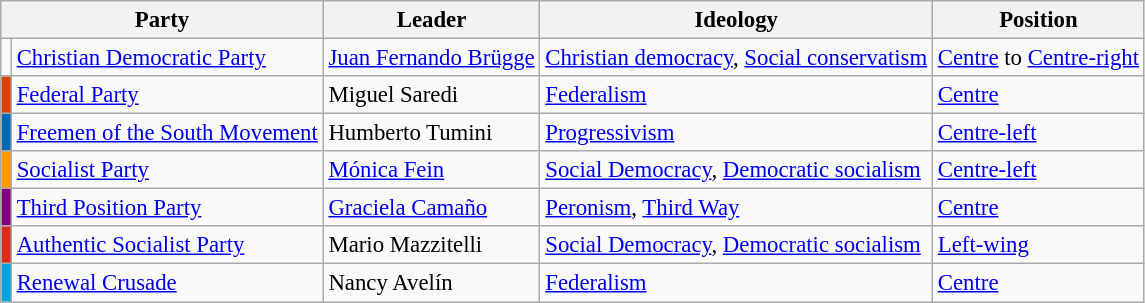<table class="wikitable" style="font-size:95%">
<tr>
<th colspan=2>Party</th>
<th>Leader</th>
<th>Ideology</th>
<th>Position</th>
</tr>
<tr>
<td bgcolor=></td>
<td><a href='#'>Christian Democratic Party</a></td>
<td><a href='#'>Juan Fernando Brügge</a></td>
<td><a href='#'>Christian democracy</a>, <a href='#'>Social conservatism</a></td>
<td><a href='#'>Centre</a> to <a href='#'>Centre-right</a></td>
</tr>
<tr>
<td bgcolor=#DC143C;"></td>
<td><a href='#'>Federal Party</a></td>
<td>Miguel Saredi</td>
<td><a href='#'>Federalism</a></td>
<td><a href='#'>Centre</a></td>
</tr>
<tr>
<td bgcolor="#026ab3"></td>
<td><a href='#'>Freemen of the South Movement</a></td>
<td>Humberto Tumini</td>
<td><a href='#'>Progressivism</a></td>
<td><a href='#'>Centre-left</a></td>
</tr>
<tr>
<td bgcolor="#FF9900"></td>
<td><a href='#'>Socialist Party</a></td>
<td><a href='#'>Mónica Fein</a></td>
<td><a href='#'>Social Democracy</a>, <a href='#'>Democratic socialism</a></td>
<td><a href='#'>Centre-left</a></td>
</tr>
<tr>
<td bgcolor="#810182"></td>
<td><a href='#'>Third Position Party</a></td>
<td><a href='#'>Graciela Camaño</a></td>
<td><a href='#'>Peronism</a>, <a href='#'>Third Way</a></td>
<td><a href='#'>Centre</a></td>
</tr>
<tr>
<td bgcolor="#DD2C1A"></td>
<td><a href='#'>Authentic Socialist Party</a></td>
<td>Mario Mazzitelli</td>
<td><a href='#'>Social Democracy</a>, <a href='#'>Democratic socialism</a></td>
<td><a href='#'>Left-wing</a></td>
</tr>
<tr>
<td bgcolor="#00a5de"></td>
<td><a href='#'>Renewal Crusade</a></td>
<td>Nancy Avelín</td>
<td><a href='#'>Federalism</a></td>
<td><a href='#'>Centre</a></td>
</tr>
</table>
